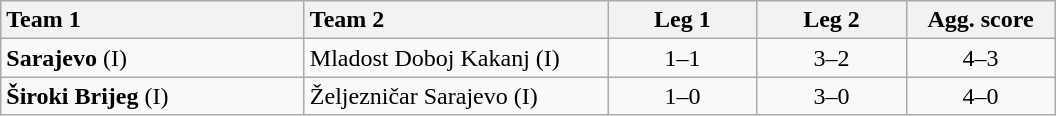<table class="wikitable">
<tr>
<th style="width:195px; text-align:left">Team 1</th>
<th style="width:195px; text-align:left">Team 2</th>
<th style="width:92px; text-align:center">Leg 1</th>
<th style="width:92px; text-align:center">Leg 2</th>
<th style="width:92px; text-align:center">Agg. score</th>
</tr>
<tr>
<td><strong>Sarajevo</strong> (I)</td>
<td>Mladost Doboj Kakanj (I)</td>
<td style="text-align:center">1–1</td>
<td style="text-align:center">3–2</td>
<td style="text-align:center">4–3</td>
</tr>
<tr>
<td><strong>Široki Brijeg</strong> (I)</td>
<td>Željezničar Sarajevo (I)</td>
<td style="text-align:center">1–0</td>
<td style="text-align:center">3–0</td>
<td style="text-align:center">4–0</td>
</tr>
</table>
